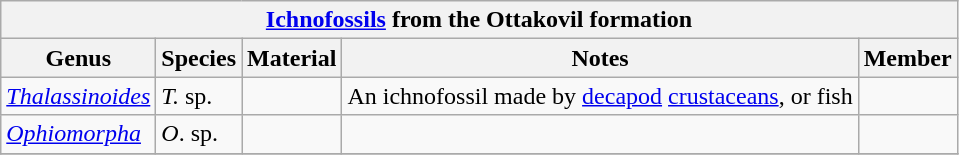<table class="wikitable" align="center">
<tr>
<th colspan="5" align="center"><strong><a href='#'>Ichnofossils</a> from the Ottakovil formation</strong></th>
</tr>
<tr>
<th>Genus</th>
<th>Species</th>
<th>Material</th>
<th>Notes</th>
<th>Member</th>
</tr>
<tr>
<td><em><a href='#'>Thalassinoides</a></em></td>
<td><em>T.</em> sp.</td>
<td></td>
<td>An ichnofossil made by <a href='#'>decapod</a> <a href='#'>crustaceans</a>, or fish</td>
<td></td>
</tr>
<tr>
<td><em><a href='#'>Ophiomorpha</a></em></td>
<td><em>O</em>. sp.</td>
<td></td>
<td></td>
<td></td>
</tr>
<tr>
</tr>
</table>
